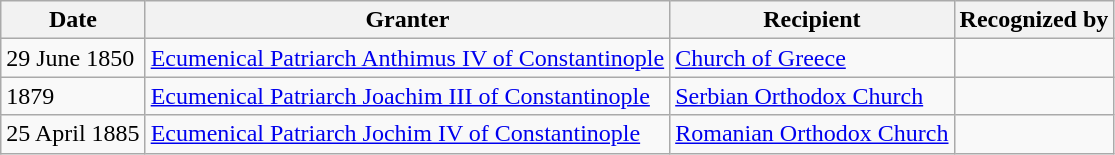<table class="wikitable">
<tr>
<th>Date</th>
<th>Granter</th>
<th>Recipient</th>
<th>Recognized by</th>
</tr>
<tr>
<td>29 June 1850</td>
<td><a href='#'>Ecumenical Patriarch Anthimus IV of Constantinople</a></td>
<td><a href='#'>Church of Greece</a></td>
<td></td>
</tr>
<tr>
<td>1879</td>
<td><a href='#'>Ecumenical Patriarch Joachim III of Constantinople</a></td>
<td><a href='#'>Serbian Orthodox Church</a></td>
<td></td>
</tr>
<tr>
<td>25 April 1885</td>
<td><a href='#'>Ecumenical Patriarch Jochim IV of Constantinople</a></td>
<td><a href='#'>Romanian Orthodox Church</a></td>
<td></td>
</tr>
</table>
